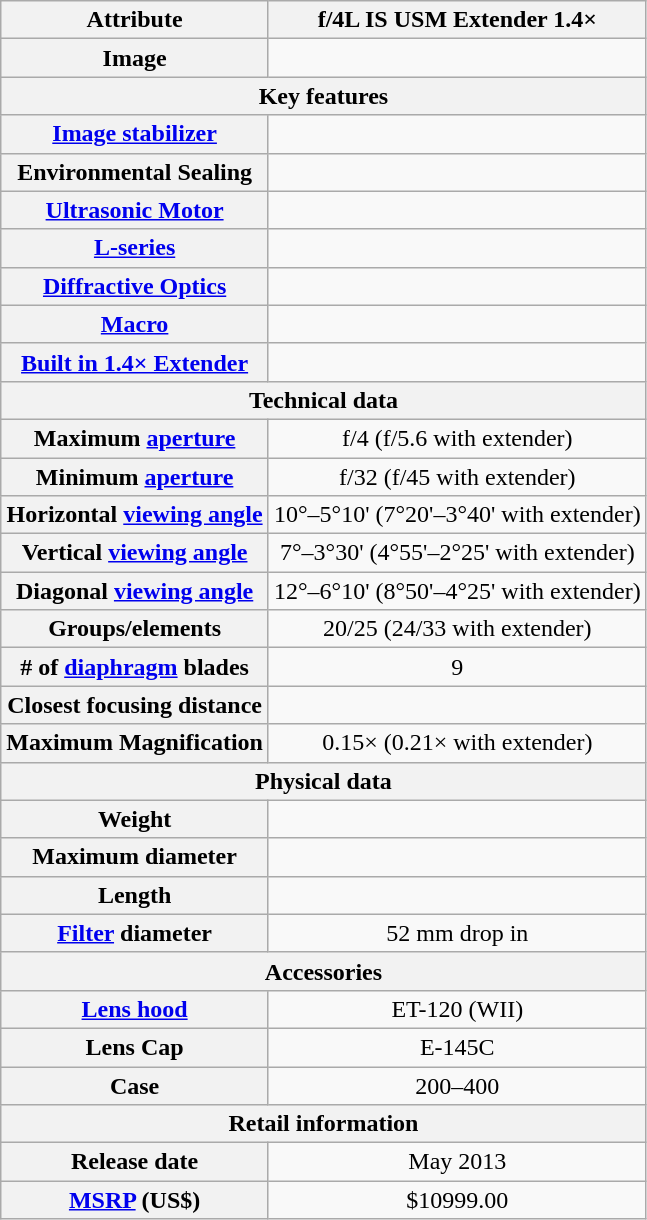<table class="wikitable" style="text-align:center">
<tr>
<th>Attribute</th>
<th>f/4L IS USM Extender 1.4×</th>
</tr>
<tr>
<th>Image</th>
<td></td>
</tr>
<tr>
<th colspan=2>Key features</th>
</tr>
<tr>
<th><a href='#'>Image stabilizer</a></th>
<td></td>
</tr>
<tr>
<th>Environmental Sealing</th>
<td></td>
</tr>
<tr>
<th><a href='#'>Ultrasonic Motor</a></th>
<td></td>
</tr>
<tr>
<th><a href='#'>L-series</a></th>
<td></td>
</tr>
<tr>
<th><a href='#'>Diffractive Optics</a></th>
<td></td>
</tr>
<tr>
<th><a href='#'>Macro</a></th>
<td></td>
</tr>
<tr>
<th><a href='#'>Built in 1.4× Extender</a></th>
<td></td>
</tr>
<tr>
<th colspan=2>Technical data</th>
</tr>
<tr>
<th>Maximum <a href='#'>aperture</a></th>
<td>f/4 (f/5.6 with extender)</td>
</tr>
<tr>
<th>Minimum <a href='#'>aperture</a></th>
<td>f/32 (f/45 with extender)</td>
</tr>
<tr>
<th>Horizontal <a href='#'>viewing angle</a></th>
<td>10°–5°10' (7°20'–3°40' with extender)</td>
</tr>
<tr>
<th>Vertical <a href='#'>viewing angle</a></th>
<td>7°–3°30' (4°55'–2°25' with extender)</td>
</tr>
<tr>
<th>Diagonal <a href='#'>viewing angle</a></th>
<td>12°–6°10' (8°50'–4°25' with extender)</td>
</tr>
<tr>
<th>Groups/elements</th>
<td>20/25 (24/33 with extender)</td>
</tr>
<tr>
<th># of <a href='#'>diaphragm</a> blades</th>
<td>9</td>
</tr>
<tr>
<th>Closest focusing distance</th>
<td></td>
</tr>
<tr>
<th>Maximum Magnification</th>
<td>0.15× (0.21× with extender)</td>
</tr>
<tr>
<th colspan=2>Physical data</th>
</tr>
<tr>
<th>Weight</th>
<td></td>
</tr>
<tr>
<th>Maximum diameter</th>
<td></td>
</tr>
<tr>
<th>Length</th>
<td></td>
</tr>
<tr>
<th><a href='#'>Filter</a> diameter</th>
<td>52 mm drop in</td>
</tr>
<tr>
<th colspan=2>Accessories</th>
</tr>
<tr>
<th><a href='#'>Lens hood</a></th>
<td>ET-120 (WII)</td>
</tr>
<tr>
<th>Lens Cap</th>
<td>E-145C</td>
</tr>
<tr>
<th>Case</th>
<td>200–400</td>
</tr>
<tr>
<th colspan=2>Retail information</th>
</tr>
<tr>
<th>Release date</th>
<td>May 2013</td>
</tr>
<tr>
<th><a href='#'>MSRP</a> (US$)</th>
<td>$10999.00</td>
</tr>
</table>
